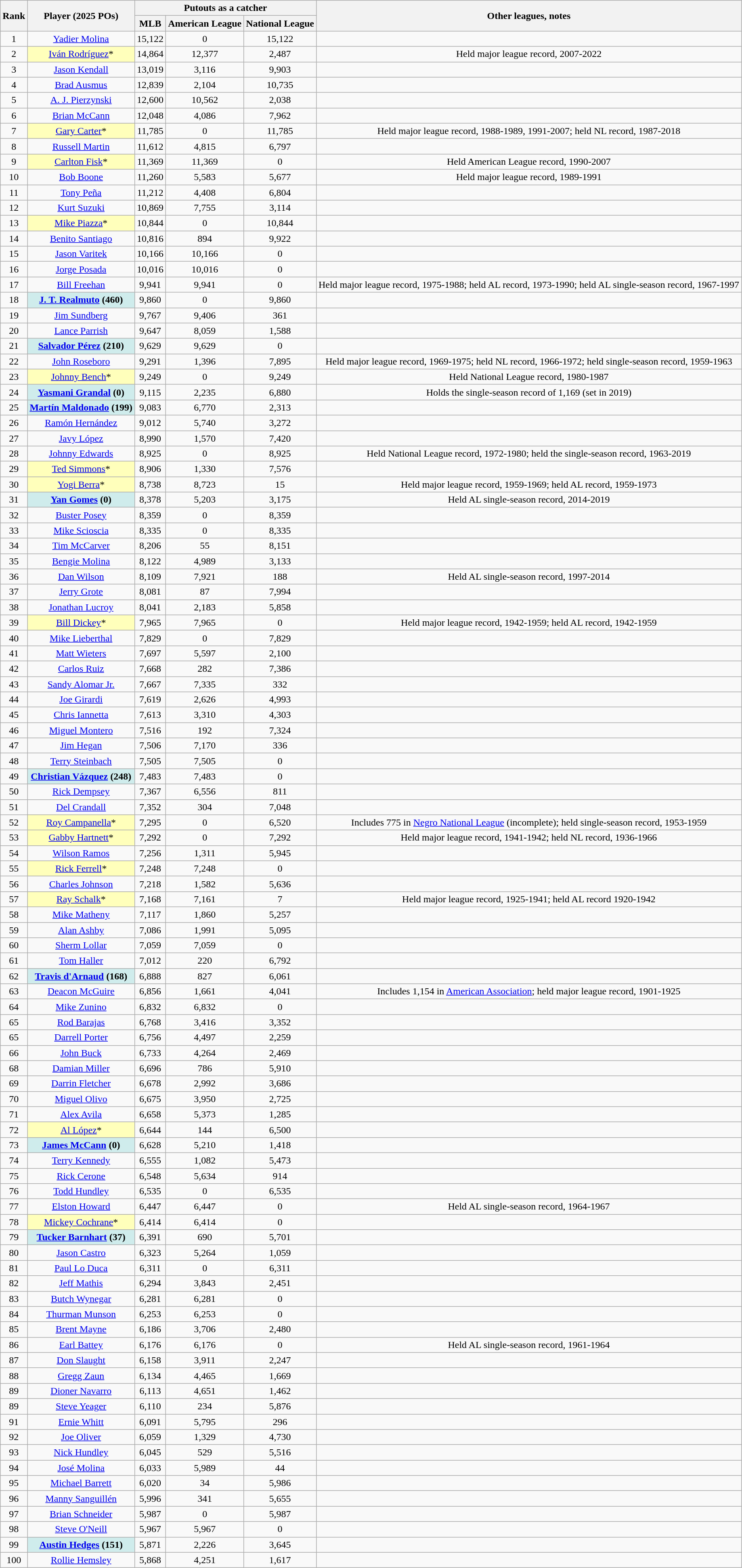<table class="wikitable sortable" style="text-align:center">
<tr style="white-space:nowrap;">
<th rowspan=2>Rank</th>
<th rowspan=2 scope="col">Player (2025 POs)</th>
<th colspan=3>Putouts as a catcher</th>
<th rowspan=2>Other leagues, notes</th>
</tr>
<tr>
<th>MLB</th>
<th>American League</th>
<th>National League</th>
</tr>
<tr>
<td>1</td>
<td><a href='#'>Yadier Molina</a></td>
<td>15,122</td>
<td>0</td>
<td>15,122</td>
<td></td>
</tr>
<tr>
<td>2</td>
<td style="background:#ffffbb;"><a href='#'>Iván Rodríguez</a>*</td>
<td>14,864</td>
<td>12,377</td>
<td>2,487</td>
<td>Held major league record, 2007-2022</td>
</tr>
<tr>
<td>3</td>
<td><a href='#'>Jason Kendall</a></td>
<td>13,019</td>
<td>3,116</td>
<td>9,903</td>
<td></td>
</tr>
<tr>
<td>4</td>
<td><a href='#'>Brad Ausmus</a></td>
<td>12,839</td>
<td>2,104</td>
<td>10,735</td>
<td></td>
</tr>
<tr>
<td>5</td>
<td><a href='#'>A. J. Pierzynski</a></td>
<td>12,600</td>
<td>10,562</td>
<td>2,038</td>
<td></td>
</tr>
<tr>
<td>6</td>
<td><a href='#'>Brian McCann</a></td>
<td>12,048</td>
<td>4,086</td>
<td>7,962</td>
<td></td>
</tr>
<tr>
<td>7</td>
<td style="background:#ffffbb;"><a href='#'>Gary Carter</a>*</td>
<td>11,785</td>
<td>0</td>
<td>11,785</td>
<td>Held major league record, 1988-1989, 1991-2007; held NL record, 1987-2018</td>
</tr>
<tr>
<td>8</td>
<td><a href='#'>Russell Martin</a></td>
<td>11,612</td>
<td>4,815</td>
<td>6,797</td>
<td></td>
</tr>
<tr>
<td>9</td>
<td style="background:#ffffbb;"><a href='#'>Carlton Fisk</a>*</td>
<td>11,369</td>
<td>11,369</td>
<td>0</td>
<td>Held American League record, 1990-2007</td>
</tr>
<tr>
<td>10</td>
<td><a href='#'>Bob Boone</a></td>
<td>11,260</td>
<td>5,583</td>
<td>5,677</td>
<td>Held major league record, 1989-1991</td>
</tr>
<tr>
<td>11</td>
<td><a href='#'>Tony Peña</a></td>
<td>11,212</td>
<td>4,408</td>
<td>6,804</td>
<td></td>
</tr>
<tr>
<td>12</td>
<td><a href='#'>Kurt Suzuki</a></td>
<td>10,869</td>
<td>7,755</td>
<td>3,114</td>
<td></td>
</tr>
<tr>
<td>13</td>
<td style="background:#ffffbb;"><a href='#'>Mike Piazza</a>*</td>
<td>10,844</td>
<td>0</td>
<td>10,844</td>
<td></td>
</tr>
<tr>
<td>14</td>
<td><a href='#'>Benito Santiago</a></td>
<td>10,816</td>
<td>894</td>
<td>9,922</td>
<td></td>
</tr>
<tr>
<td>15</td>
<td><a href='#'>Jason Varitek</a></td>
<td>10,166</td>
<td>10,166</td>
<td>0</td>
<td></td>
</tr>
<tr>
<td>16</td>
<td><a href='#'>Jorge Posada</a></td>
<td>10,016</td>
<td>10,016</td>
<td>0</td>
<td></td>
</tr>
<tr>
<td>17</td>
<td><a href='#'>Bill Freehan</a></td>
<td>9,941</td>
<td>9,941</td>
<td>0</td>
<td>Held major league record, 1975-1988; held AL record, 1973-1990; held AL single-season record, 1967-1997</td>
</tr>
<tr>
<td>18</td>
<td style="background:#cfecec;"><strong><a href='#'>J. T. Realmuto</a> (460)</strong></td>
<td>9,860</td>
<td>0</td>
<td>9,860</td>
<td></td>
</tr>
<tr>
<td>19</td>
<td><a href='#'>Jim Sundberg</a></td>
<td>9,767</td>
<td>9,406</td>
<td>361</td>
<td></td>
</tr>
<tr>
<td>20</td>
<td><a href='#'>Lance Parrish</a></td>
<td>9,647</td>
<td>8,059</td>
<td>1,588</td>
<td></td>
</tr>
<tr>
<td>21</td>
<td style="background:#cfecec;"><strong><a href='#'>Salvador Pérez</a> (210)</strong></td>
<td>9,629</td>
<td>9,629</td>
<td>0</td>
<td></td>
</tr>
<tr>
<td>22</td>
<td><a href='#'>John Roseboro</a></td>
<td>9,291</td>
<td>1,396</td>
<td>7,895</td>
<td>Held major league record, 1969-1975; held NL record, 1966-1972; held single-season record, 1959-1963</td>
</tr>
<tr>
<td>23</td>
<td style="background:#ffffbb;"><a href='#'>Johnny Bench</a>*</td>
<td>9,249</td>
<td>0</td>
<td>9,249</td>
<td>Held National League record, 1980-1987</td>
</tr>
<tr>
<td>24</td>
<td style="background:#cfecec;"><strong><a href='#'>Yasmani Grandal</a> (0)</strong></td>
<td>9,115</td>
<td>2,235</td>
<td>6,880</td>
<td>Holds the single-season record of 1,169 (set in 2019)</td>
</tr>
<tr>
<td>25</td>
<td style="background:#cfecec;"><strong><a href='#'>Martín Maldonado</a> (199)</strong></td>
<td>9,083</td>
<td>6,770</td>
<td>2,313</td>
<td></td>
</tr>
<tr>
<td>26</td>
<td><a href='#'>Ramón Hernández</a></td>
<td>9,012</td>
<td>5,740</td>
<td>3,272</td>
<td></td>
</tr>
<tr>
<td>27</td>
<td><a href='#'>Javy López</a></td>
<td>8,990</td>
<td>1,570</td>
<td>7,420</td>
<td></td>
</tr>
<tr>
<td>28</td>
<td><a href='#'>Johnny Edwards</a></td>
<td>8,925</td>
<td>0</td>
<td>8,925</td>
<td>Held National League record, 1972-1980; held the single-season record, 1963-2019</td>
</tr>
<tr>
<td>29</td>
<td style="background:#ffffbb;"><a href='#'>Ted Simmons</a>*</td>
<td>8,906</td>
<td>1,330</td>
<td>7,576</td>
<td></td>
</tr>
<tr>
<td>30</td>
<td style="background:#ffffbb;"><a href='#'>Yogi Berra</a>*</td>
<td>8,738</td>
<td>8,723</td>
<td>15</td>
<td>Held major league record, 1959-1969; held AL record, 1959-1973</td>
</tr>
<tr>
<td>31</td>
<td style="background:#cfecec;"><strong><a href='#'>Yan Gomes</a> (0)</strong></td>
<td>8,378</td>
<td>5,203</td>
<td>3,175</td>
<td>Held AL single-season record, 2014-2019</td>
</tr>
<tr>
<td>32</td>
<td><a href='#'>Buster Posey</a></td>
<td>8,359</td>
<td>0</td>
<td>8,359</td>
<td></td>
</tr>
<tr>
<td>33</td>
<td><a href='#'>Mike Scioscia</a></td>
<td>8,335</td>
<td>0</td>
<td>8,335</td>
<td></td>
</tr>
<tr>
<td>34</td>
<td><a href='#'>Tim McCarver</a></td>
<td>8,206</td>
<td>55</td>
<td>8,151</td>
<td></td>
</tr>
<tr>
<td>35</td>
<td><a href='#'>Bengie Molina</a></td>
<td>8,122</td>
<td>4,989</td>
<td>3,133</td>
<td></td>
</tr>
<tr>
<td>36</td>
<td><a href='#'>Dan Wilson</a></td>
<td>8,109</td>
<td>7,921</td>
<td>188</td>
<td>Held AL single-season record, 1997-2014</td>
</tr>
<tr>
<td>37</td>
<td><a href='#'>Jerry Grote</a></td>
<td>8,081</td>
<td>87</td>
<td>7,994</td>
<td></td>
</tr>
<tr>
<td>38</td>
<td><a href='#'>Jonathan Lucroy</a></td>
<td>8,041</td>
<td>2,183</td>
<td>5,858</td>
<td></td>
</tr>
<tr>
<td>39</td>
<td style="background:#ffffbb;"><a href='#'>Bill Dickey</a>*</td>
<td>7,965</td>
<td>7,965</td>
<td>0</td>
<td>Held major league record, 1942-1959; held AL record, 1942-1959</td>
</tr>
<tr>
<td>40</td>
<td><a href='#'>Mike Lieberthal</a></td>
<td>7,829</td>
<td>0</td>
<td>7,829</td>
<td></td>
</tr>
<tr>
<td>41</td>
<td><a href='#'>Matt Wieters</a></td>
<td>7,697</td>
<td>5,597</td>
<td>2,100</td>
<td></td>
</tr>
<tr>
<td>42</td>
<td><a href='#'>Carlos Ruiz</a></td>
<td>7,668</td>
<td>282</td>
<td>7,386</td>
<td></td>
</tr>
<tr>
<td>43</td>
<td><a href='#'>Sandy Alomar Jr.</a></td>
<td>7,667</td>
<td>7,335</td>
<td>332</td>
<td></td>
</tr>
<tr>
<td>44</td>
<td><a href='#'>Joe Girardi</a></td>
<td>7,619</td>
<td>2,626</td>
<td>4,993</td>
<td></td>
</tr>
<tr>
<td>45</td>
<td><a href='#'>Chris Iannetta</a></td>
<td>7,613</td>
<td>3,310</td>
<td>4,303</td>
<td></td>
</tr>
<tr>
<td>46</td>
<td><a href='#'>Miguel Montero</a></td>
<td>7,516</td>
<td>192</td>
<td>7,324</td>
<td></td>
</tr>
<tr>
<td>47</td>
<td><a href='#'>Jim Hegan</a></td>
<td>7,506</td>
<td>7,170</td>
<td>336</td>
<td></td>
</tr>
<tr>
<td>48</td>
<td><a href='#'>Terry Steinbach</a></td>
<td>7,505</td>
<td>7,505</td>
<td>0</td>
<td></td>
</tr>
<tr>
<td>49</td>
<td style="background:#cfecec;"><strong><a href='#'>Christian Vázquez</a> (248)</strong></td>
<td>7,483</td>
<td>7,483</td>
<td>0</td>
<td></td>
</tr>
<tr>
<td>50</td>
<td><a href='#'>Rick Dempsey</a></td>
<td>7,367</td>
<td>6,556</td>
<td>811</td>
<td></td>
</tr>
<tr>
<td>51</td>
<td><a href='#'>Del Crandall</a></td>
<td>7,352</td>
<td>304</td>
<td>7,048</td>
<td></td>
</tr>
<tr>
<td>52</td>
<td style="background:#ffffbb;"><a href='#'>Roy Campanella</a>*</td>
<td>7,295</td>
<td>0</td>
<td>6,520</td>
<td>Includes 775 in <a href='#'>Negro National League</a> (incomplete); held single-season record, 1953-1959</td>
</tr>
<tr>
<td>53</td>
<td style="background:#ffffbb;"><a href='#'>Gabby Hartnett</a>*</td>
<td>7,292</td>
<td>0</td>
<td>7,292</td>
<td>Held major league record, 1941-1942; held NL record, 1936-1966</td>
</tr>
<tr>
<td>54</td>
<td><a href='#'>Wilson Ramos</a></td>
<td>7,256</td>
<td>1,311</td>
<td>5,945</td>
<td></td>
</tr>
<tr>
<td>55</td>
<td style="background:#ffffbb;"><a href='#'>Rick Ferrell</a>*</td>
<td>7,248</td>
<td>7,248</td>
<td>0</td>
<td></td>
</tr>
<tr>
<td>56</td>
<td><a href='#'>Charles Johnson</a></td>
<td>7,218</td>
<td>1,582</td>
<td>5,636</td>
<td></td>
</tr>
<tr>
<td>57</td>
<td style="background:#ffffbb;"><a href='#'>Ray Schalk</a>*</td>
<td>7,168</td>
<td>7,161</td>
<td>7</td>
<td>Held major league record, 1925-1941; held AL record 1920-1942</td>
</tr>
<tr>
<td>58</td>
<td><a href='#'>Mike Matheny</a></td>
<td>7,117</td>
<td>1,860</td>
<td>5,257</td>
<td></td>
</tr>
<tr>
<td>59</td>
<td><a href='#'>Alan Ashby</a></td>
<td>7,086</td>
<td>1,991</td>
<td>5,095</td>
<td></td>
</tr>
<tr>
<td>60</td>
<td><a href='#'>Sherm Lollar</a></td>
<td>7,059</td>
<td>7,059</td>
<td>0</td>
<td></td>
</tr>
<tr>
<td>61</td>
<td><a href='#'>Tom Haller</a></td>
<td>7,012</td>
<td>220</td>
<td>6,792</td>
<td></td>
</tr>
<tr>
<td>62</td>
<td style="background:#cfecec;"><strong><a href='#'>Travis d'Arnaud</a> (168)</strong></td>
<td>6,888</td>
<td>827</td>
<td>6,061</td>
<td></td>
</tr>
<tr>
<td>63</td>
<td><a href='#'>Deacon McGuire</a></td>
<td>6,856</td>
<td>1,661</td>
<td>4,041</td>
<td>Includes 1,154 in <a href='#'>American Association</a>; held major league record, 1901-1925</td>
</tr>
<tr>
<td>64</td>
<td><a href='#'>Mike Zunino</a></td>
<td>6,832</td>
<td>6,832</td>
<td>0</td>
<td></td>
</tr>
<tr>
<td>65</td>
<td><a href='#'>Rod Barajas</a></td>
<td>6,768</td>
<td>3,416</td>
<td>3,352</td>
<td></td>
</tr>
<tr>
<td>65</td>
<td><a href='#'>Darrell Porter</a></td>
<td>6,756</td>
<td>4,497</td>
<td>2,259</td>
<td></td>
</tr>
<tr>
<td>66</td>
<td><a href='#'>John Buck</a></td>
<td>6,733</td>
<td>4,264</td>
<td>2,469</td>
<td></td>
</tr>
<tr>
<td>68</td>
<td><a href='#'>Damian Miller</a></td>
<td>6,696</td>
<td>786</td>
<td>5,910</td>
<td></td>
</tr>
<tr>
<td>69</td>
<td><a href='#'>Darrin Fletcher</a></td>
<td>6,678</td>
<td>2,992</td>
<td>3,686</td>
<td></td>
</tr>
<tr>
<td>70</td>
<td><a href='#'>Miguel Olivo</a></td>
<td>6,675</td>
<td>3,950</td>
<td>2,725</td>
<td></td>
</tr>
<tr>
<td>71</td>
<td><a href='#'>Alex Avila</a></td>
<td>6,658</td>
<td>5,373</td>
<td>1,285</td>
<td></td>
</tr>
<tr>
<td>72</td>
<td style="background:#ffffbb;"><a href='#'>Al López</a>*</td>
<td>6,644</td>
<td>144</td>
<td>6,500</td>
<td></td>
</tr>
<tr>
<td>73</td>
<td style="background:#cfecec;"><strong><a href='#'>James McCann</a> (0)</strong></td>
<td>6,628</td>
<td>5,210</td>
<td>1,418</td>
<td></td>
</tr>
<tr>
<td>74</td>
<td><a href='#'>Terry Kennedy</a></td>
<td>6,555</td>
<td>1,082</td>
<td>5,473</td>
<td></td>
</tr>
<tr>
<td>75</td>
<td><a href='#'>Rick Cerone</a></td>
<td>6,548</td>
<td>5,634</td>
<td>914</td>
<td></td>
</tr>
<tr>
<td>76</td>
<td><a href='#'>Todd Hundley</a></td>
<td>6,535</td>
<td>0</td>
<td>6,535</td>
<td></td>
</tr>
<tr>
<td>77</td>
<td><a href='#'>Elston Howard</a></td>
<td>6,447</td>
<td>6,447</td>
<td>0</td>
<td>Held AL single-season record, 1964-1967</td>
</tr>
<tr>
<td>78</td>
<td style="background:#ffffbb;"><a href='#'>Mickey Cochrane</a>*</td>
<td>6,414</td>
<td>6,414</td>
<td>0</td>
<td></td>
</tr>
<tr>
<td>79</td>
<td style="background:#cfecec;"><strong><a href='#'>Tucker Barnhart</a> (37)</strong></td>
<td>6,391</td>
<td>690</td>
<td>5,701</td>
<td></td>
</tr>
<tr>
<td>80</td>
<td><a href='#'>Jason Castro</a></td>
<td>6,323</td>
<td>5,264</td>
<td>1,059</td>
<td></td>
</tr>
<tr>
<td>81</td>
<td><a href='#'>Paul Lo Duca</a></td>
<td>6,311</td>
<td>0</td>
<td>6,311</td>
<td></td>
</tr>
<tr>
<td>82</td>
<td><a href='#'>Jeff Mathis</a></td>
<td>6,294</td>
<td>3,843</td>
<td>2,451</td>
<td></td>
</tr>
<tr>
<td>83</td>
<td><a href='#'>Butch Wynegar</a></td>
<td>6,281</td>
<td>6,281</td>
<td>0</td>
<td></td>
</tr>
<tr>
<td>84</td>
<td><a href='#'>Thurman Munson</a></td>
<td>6,253</td>
<td>6,253</td>
<td>0</td>
<td></td>
</tr>
<tr>
<td>85</td>
<td><a href='#'>Brent Mayne</a></td>
<td>6,186</td>
<td>3,706</td>
<td>2,480</td>
<td></td>
</tr>
<tr>
<td>86</td>
<td><a href='#'>Earl Battey</a></td>
<td>6,176</td>
<td>6,176</td>
<td>0</td>
<td>Held AL single-season record, 1961-1964</td>
</tr>
<tr>
<td>87</td>
<td><a href='#'>Don Slaught</a></td>
<td>6,158</td>
<td>3,911</td>
<td>2,247</td>
<td></td>
</tr>
<tr>
<td>88</td>
<td><a href='#'>Gregg Zaun</a></td>
<td>6,134</td>
<td>4,465</td>
<td>1,669</td>
<td></td>
</tr>
<tr>
<td>89</td>
<td><a href='#'>Dioner Navarro</a></td>
<td>6,113</td>
<td>4,651</td>
<td>1,462</td>
<td></td>
</tr>
<tr>
<td>89</td>
<td><a href='#'>Steve Yeager</a></td>
<td>6,110</td>
<td>234</td>
<td>5,876</td>
<td></td>
</tr>
<tr>
<td>91</td>
<td><a href='#'>Ernie Whitt</a></td>
<td>6,091</td>
<td>5,795</td>
<td>296</td>
<td></td>
</tr>
<tr>
<td>92</td>
<td><a href='#'>Joe Oliver</a></td>
<td>6,059</td>
<td>1,329</td>
<td>4,730</td>
<td></td>
</tr>
<tr>
<td>93</td>
<td><a href='#'>Nick Hundley</a></td>
<td>6,045</td>
<td>529</td>
<td>5,516</td>
<td></td>
</tr>
<tr>
<td>94</td>
<td><a href='#'>José Molina</a></td>
<td>6,033</td>
<td>5,989</td>
<td>44</td>
<td></td>
</tr>
<tr>
<td>95</td>
<td><a href='#'>Michael Barrett</a></td>
<td>6,020</td>
<td>34</td>
<td>5,986</td>
<td></td>
</tr>
<tr>
<td>96</td>
<td><a href='#'>Manny Sanguillén</a></td>
<td>5,996</td>
<td>341</td>
<td>5,655</td>
<td></td>
</tr>
<tr>
<td>97</td>
<td><a href='#'>Brian Schneider</a></td>
<td>5,987</td>
<td>0</td>
<td>5,987</td>
<td></td>
</tr>
<tr>
<td>98</td>
<td><a href='#'>Steve O'Neill</a></td>
<td>5,967</td>
<td>5,967</td>
<td>0</td>
<td></td>
</tr>
<tr>
<td>99</td>
<td style="background:#cfecec;"><strong><a href='#'>Austin Hedges</a> (151)</strong></td>
<td>5,871</td>
<td>2,226</td>
<td>3,645</td>
<td></td>
</tr>
<tr>
<td>100</td>
<td><a href='#'>Rollie Hemsley</a></td>
<td>5,868</td>
<td>4,251</td>
<td>1,617</td>
<td></td>
</tr>
</table>
